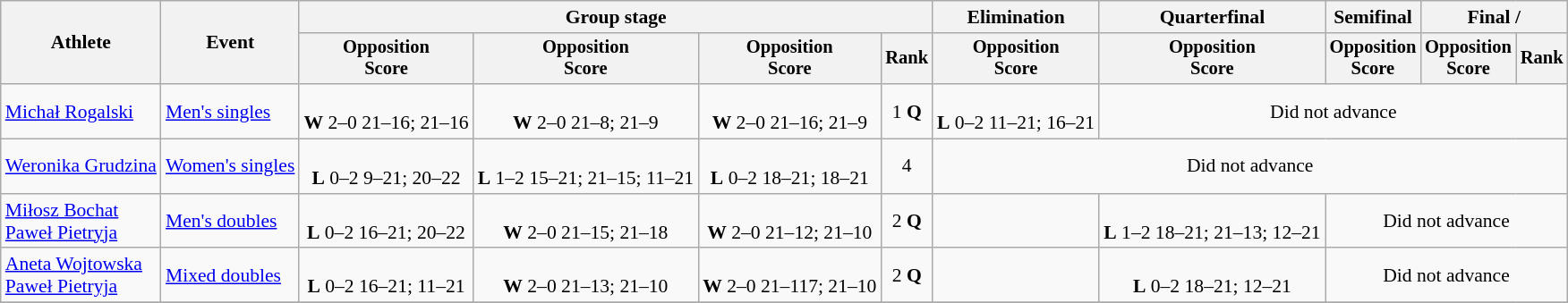<table class="wikitable" style="font-size:90%">
<tr>
<th rowspan=2>Athlete</th>
<th rowspan=2>Event</th>
<th colspan=4>Group stage</th>
<th>Elimination</th>
<th>Quarterfinal</th>
<th>Semifinal</th>
<th colspan=2>Final / </th>
</tr>
<tr style="font-size:95%">
<th>Opposition<br>Score</th>
<th>Opposition<br>Score</th>
<th>Opposition<br>Score</th>
<th>Rank</th>
<th>Opposition<br>Score</th>
<th>Opposition<br>Score</th>
<th>Opposition<br>Score</th>
<th>Opposition<br>Score</th>
<th>Rank</th>
</tr>
<tr align=center>
<td align=left><a href='#'>Michał Rogalski</a></td>
<td align=left><a href='#'>Men's singles</a></td>
<td> <br> <strong>W</strong> 2–0 21–16; 21–16</td>
<td>  <br> <strong>W</strong> 2–0 21–8; 21–9</td>
<td>  <br> <strong>W</strong> 2–0 21–16; 21–9</td>
<td>1 <strong>Q</strong></td>
<td>  <br> <strong>L</strong> 0–2 11–21; 16–21</td>
<td colspan=4>Did not advance</td>
</tr>
<tr align=center>
<td align=left><a href='#'>Weronika Grudzina</a></td>
<td align=left><a href='#'>Women's singles</a></td>
<td> <br> <strong>L</strong> 0–2 9–21; 20–22</td>
<td>  <br> <strong>L</strong> 1–2 15–21; 21–15; 11–21</td>
<td>  <br> <strong>L</strong> 0–2 18–21; 18–21</td>
<td>4</td>
<td colspan=5>Did not advance</td>
</tr>
<tr align=center>
<td align=left><a href='#'>Miłosz Bochat</a><br><a href='#'>Paweł Pietryja</a></td>
<td align=left><a href='#'>Men's doubles</a></td>
<td> <br> <strong>L</strong> 0–2 16–21; 20–22</td>
<td> <br> <strong>W</strong> 2–0 21–15; 21–18</td>
<td> <br> <strong>W</strong> 2–0 21–12; 21–10</td>
<td>2 <strong>Q</strong></td>
<td></td>
<td> <br> <strong>L</strong> 1–2 18–21; 21–13; 12–21</td>
<td colspan=3>Did not advance</td>
</tr>
<tr align=center>
<td align=left><a href='#'>Aneta Wojtowska</a><br><a href='#'>Paweł Pietryja</a></td>
<td align=left><a href='#'>Mixed doubles</a></td>
<td> <br><strong>L</strong> 0–2 16–21; 11–21</td>
<td> <br><strong>W</strong> 2–0 21–13; 21–10</td>
<td> <br><strong>W</strong> 2–0 21–117; 21–10</td>
<td>2 <strong>Q</strong></td>
<td></td>
<td> <br> <strong>L</strong> 0–2 18–21; 12–21</td>
<td colspan=3>Did not advance</td>
</tr>
<tr>
</tr>
</table>
